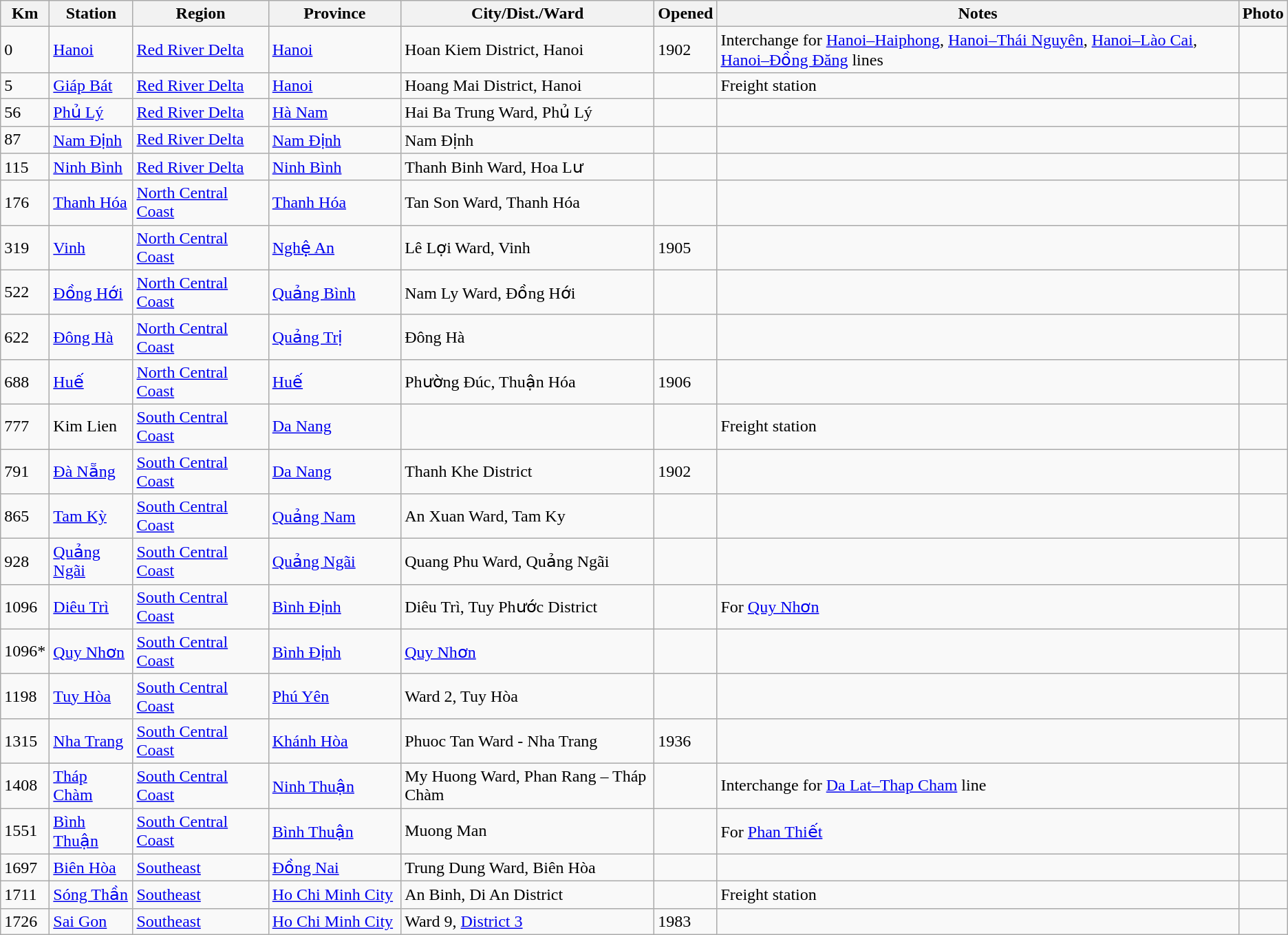<table class="sortable wikitable">
<tr>
<th>Km</th>
<th>Station</th>
<th>Region</th>
<th>Province</th>
<th>City/Dist./Ward</th>
<th>Opened</th>
<th>Notes</th>
<th>Photo</th>
</tr>
<tr>
<td>0</td>
<td><a href='#'>Hanoi</a></td>
<td style="white-space:nowrap"><a href='#'>Red River Delta</a> </td>
<td><a href='#'>Hanoi</a></td>
<td>Hoan Kiem District, Hanoi</td>
<td>1902</td>
<td>Interchange for <a href='#'>Hanoi–Haiphong</a>, <a href='#'>Hanoi–Thái Nguyên</a>, <a href='#'>Hanoi–Lào Cai</a>, <a href='#'>Hanoi–Đồng Đăng</a> lines</td>
<td></td>
</tr>
<tr>
<td>5</td>
<td><a href='#'>Giáp Bát</a></td>
<td><a href='#'>Red River Delta</a></td>
<td><a href='#'>Hanoi</a></td>
<td>Hoang Mai District, Hanoi</td>
<td></td>
<td>Freight station</td>
<td align="center"></td>
</tr>
<tr>
<td>56</td>
<td><a href='#'>Phủ Lý</a></td>
<td><a href='#'>Red River Delta</a></td>
<td><a href='#'>Hà Nam</a></td>
<td>Hai Ba Trung Ward, Phủ Lý</td>
<td></td>
<td></td>
<td></td>
</tr>
<tr>
<td>87</td>
<td><a href='#'>Nam Định</a></td>
<td><a href='#'>Red River Delta</a></td>
<td><a href='#'>Nam Định</a></td>
<td>Nam Định</td>
<td></td>
<td></td>
<td align="center"></td>
</tr>
<tr>
<td>115</td>
<td><a href='#'>Ninh Bình</a></td>
<td><a href='#'>Red River Delta</a></td>
<td><a href='#'>Ninh Bình</a></td>
<td>Thanh Binh Ward, Hoa Lư</td>
<td></td>
<td></td>
<td></td>
</tr>
<tr>
<td>176</td>
<td><a href='#'>Thanh Hóa</a></td>
<td><a href='#'>North Central Coast</a></td>
<td><a href='#'>Thanh Hóa</a></td>
<td>Tan Son Ward, Thanh Hóa</td>
<td></td>
<td></td>
<td align="center"></td>
</tr>
<tr>
<td>319</td>
<td><a href='#'>Vinh</a></td>
<td><a href='#'>North Central Coast</a></td>
<td><a href='#'>Nghệ An</a></td>
<td>Lê Lợi Ward, Vinh</td>
<td>1905</td>
<td></td>
<td></td>
</tr>
<tr>
<td>522</td>
<td><a href='#'>Đồng Hới</a></td>
<td><a href='#'>North Central Coast</a></td>
<td><a href='#'>Quảng Bình</a></td>
<td>Nam Ly Ward, Đồng Hới</td>
<td></td>
<td></td>
<td></td>
</tr>
<tr>
<td>622</td>
<td><a href='#'>Đông Hà</a></td>
<td><a href='#'>North Central Coast</a></td>
<td><a href='#'>Quảng Trị</a></td>
<td>Đông Hà</td>
<td></td>
<td></td>
<td align="center"></td>
</tr>
<tr>
<td>688</td>
<td><a href='#'>Huế</a></td>
<td><a href='#'>North Central Coast</a></td>
<td><a href='#'>Huế</a></td>
<td>Phường Đúc, Thuận Hóa</td>
<td>1906</td>
<td></td>
<td></td>
</tr>
<tr>
<td>777</td>
<td>Kim Lien</td>
<td><a href='#'>South Central Coast</a></td>
<td><a href='#'>Da Nang</a></td>
<td></td>
<td></td>
<td>Freight station</td>
<td align="center"></td>
</tr>
<tr>
<td>791</td>
<td><a href='#'>Đà Nẵng</a></td>
<td><a href='#'>South Central Coast</a></td>
<td><a href='#'>Da Nang</a></td>
<td>Thanh Khe District</td>
<td>1902</td>
<td></td>
<td></td>
</tr>
<tr>
<td>865</td>
<td><a href='#'>Tam Kỳ</a></td>
<td><a href='#'>South Central Coast</a></td>
<td><a href='#'>Quảng Nam</a></td>
<td>An Xuan Ward, Tam Ky</td>
<td></td>
<td></td>
<td></td>
</tr>
<tr>
<td>928</td>
<td><a href='#'>Quảng Ngãi</a></td>
<td><a href='#'>South Central Coast</a></td>
<td><a href='#'>Quảng Ngãi</a></td>
<td>Quang Phu Ward, Quảng Ngãi</td>
<td></td>
<td></td>
<td></td>
</tr>
<tr>
<td>1096</td>
<td><a href='#'>Diêu Trì</a></td>
<td><a href='#'>South Central Coast</a></td>
<td><a href='#'>Bình Định</a></td>
<td>Diêu Trì, Tuy Phước District</td>
<td></td>
<td>For <a href='#'>Quy Nhơn</a></td>
<td></td>
</tr>
<tr>
<td>1096*</td>
<td><a href='#'>Quy Nhơn</a></td>
<td><a href='#'>South Central Coast</a></td>
<td><a href='#'>Bình Định</a></td>
<td><a href='#'>Quy Nhơn</a></td>
<td></td>
<td></td>
<td></td>
</tr>
<tr>
<td>1198</td>
<td><a href='#'>Tuy Hòa</a></td>
<td><a href='#'>South Central Coast</a></td>
<td><a href='#'>Phú Yên</a></td>
<td>Ward 2, Tuy Hòa</td>
<td></td>
<td></td>
<td align="center"></td>
</tr>
<tr>
<td>1315</td>
<td><a href='#'>Nha Trang</a></td>
<td><a href='#'>South Central Coast</a></td>
<td><a href='#'>Khánh Hòa</a></td>
<td>Phuoc Tan Ward - Nha Trang</td>
<td>1936</td>
<td></td>
<td></td>
</tr>
<tr>
<td>1408</td>
<td><a href='#'>Tháp Chàm</a> </td>
<td><a href='#'>South Central Coast</a></td>
<td><a href='#'>Ninh Thuận</a></td>
<td>My Huong Ward, Phan Rang – Tháp Chàm</td>
<td></td>
<td>Interchange for <a href='#'>Da Lat–Thap Cham</a> line</td>
<td align="center"></td>
</tr>
<tr>
<td>1551</td>
<td><a href='#'>Bình Thuận</a></td>
<td><a href='#'>South Central Coast</a></td>
<td><a href='#'>Bình Thuận</a></td>
<td>Muong Man</td>
<td></td>
<td>For <a href='#'>Phan Thiết</a></td>
<td></td>
</tr>
<tr>
<td>1697</td>
<td><a href='#'>Biên Hòa</a></td>
<td><a href='#'>Southeast</a></td>
<td><a href='#'>Đồng Nai</a></td>
<td>Trung Dung Ward, Biên Hòa</td>
<td></td>
<td></td>
<td align="center"></td>
</tr>
<tr>
<td>1711</td>
<td><a href='#'>Sóng Thần</a></td>
<td><a href='#'>Southeast</a></td>
<td><a href='#'>Ho Chi Minh City</a></td>
<td>An Binh, Di An District</td>
<td></td>
<td>Freight station</td>
<td align="center"></td>
</tr>
<tr>
<td>1726</td>
<td><a href='#'>Sai Gon</a></td>
<td><a href='#'>Southeast</a></td>
<td style="white-space:nowrap"><a href='#'>Ho Chi Minh City</a> </td>
<td>Ward 9, <a href='#'>District 3</a></td>
<td>1983</td>
<td></td>
<td></td>
</tr>
</table>
